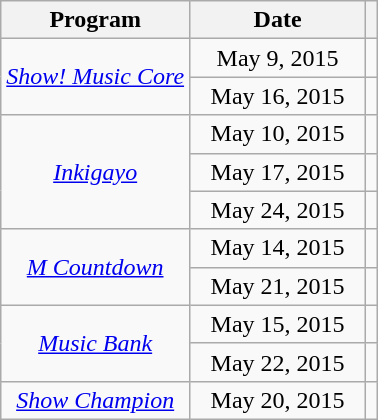<table class="wikitable sortable" style="text-align:center;">
<tr>
<th>Program</th>
<th style="width:110px;">Date</th>
<th class="unsortable"></th>
</tr>
<tr>
<td rowspan=2><em><a href='#'>Show! Music Core</a></em></td>
<td>May 9, 2015</td>
<td></td>
</tr>
<tr>
<td>May 16, 2015</td>
<td></td>
</tr>
<tr>
<td rowspan=3><em><a href='#'>Inkigayo</a></em></td>
<td>May 10, 2015</td>
<td></td>
</tr>
<tr>
<td>May 17, 2015</td>
<td></td>
</tr>
<tr>
<td>May 24, 2015</td>
<td></td>
</tr>
<tr>
<td rowspan=2><em><a href='#'>M Countdown</a></em></td>
<td>May 14, 2015</td>
<td></td>
</tr>
<tr>
<td>May 21, 2015</td>
<td></td>
</tr>
<tr>
<td rowspan=2><em><a href='#'>Music Bank</a></em></td>
<td>May 15, 2015</td>
<td></td>
</tr>
<tr>
<td>May 22, 2015</td>
<td></td>
</tr>
<tr>
<td rowspan=1><em><a href='#'>Show Champion</a></em></td>
<td>May 20, 2015</td>
<td></td>
</tr>
</table>
